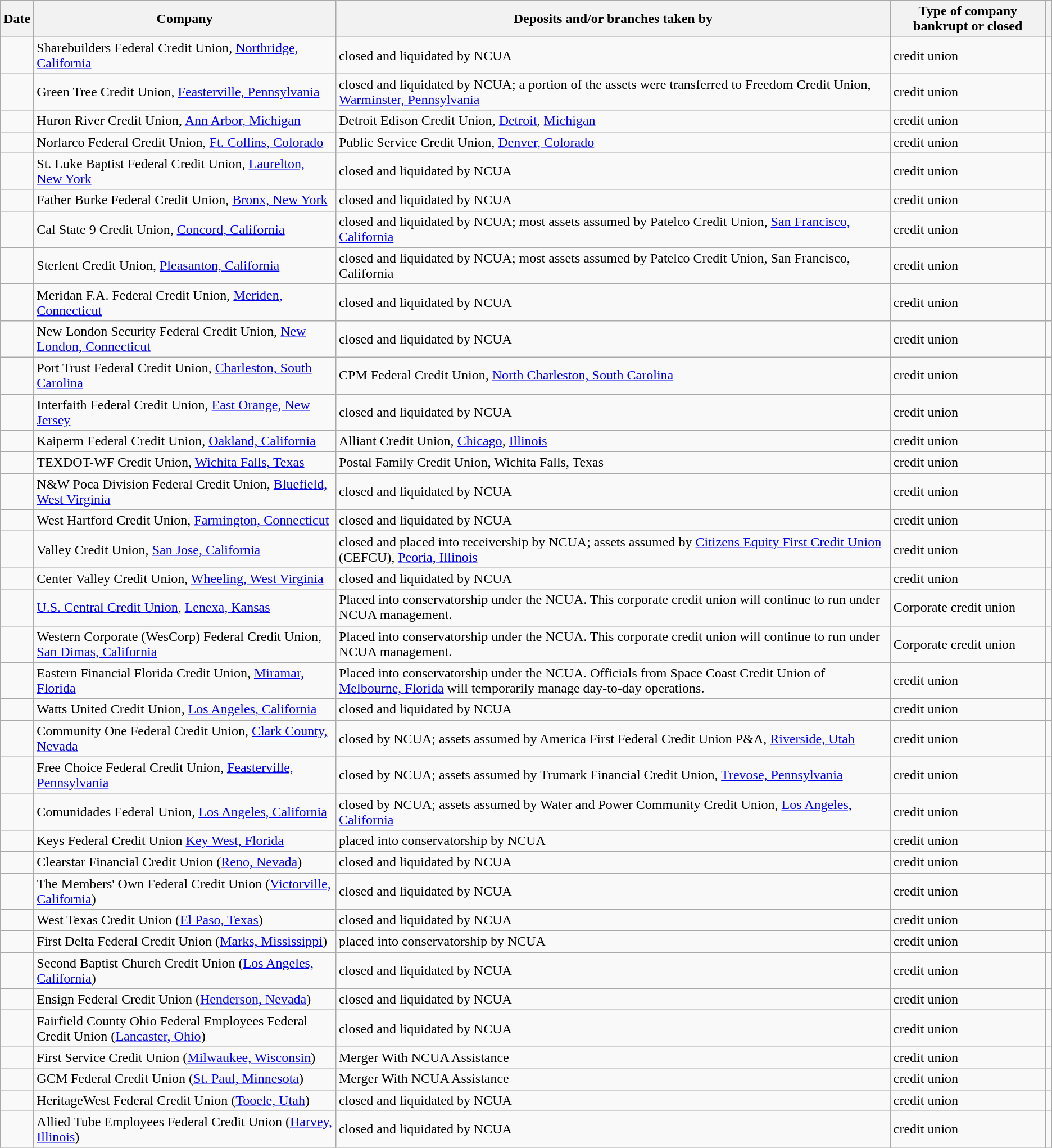<table class="wikitable sortable">
<tr>
<th>Date</th>
<th>Company</th>
<th class="unsortable">Deposits and/or branches taken by</th>
<th>Type of company bankrupt or closed</th>
<th class="unsortable"></th>
</tr>
<tr>
<td></td>
<td>Sharebuilders Federal Credit Union, <a href='#'>Northridge, California</a></td>
<td>closed and liquidated by NCUA</td>
<td>credit union</td>
<td align="center"></td>
</tr>
<tr>
<td></td>
<td>Green Tree Credit Union, <a href='#'>Feasterville, Pennsylvania</a></td>
<td>closed and liquidated by NCUA; a portion of the assets were transferred to Freedom Credit Union, <a href='#'>Warminster, Pennsylvania</a></td>
<td>credit union</td>
<td align="center"></td>
</tr>
<tr>
<td></td>
<td>Huron River Credit Union, <a href='#'>Ann Arbor, Michigan</a></td>
<td>Detroit Edison Credit Union, <a href='#'>Detroit</a>, <a href='#'>Michigan</a></td>
<td>credit union</td>
<td align="center"></td>
</tr>
<tr>
<td></td>
<td>Norlarco Federal Credit Union, <a href='#'>Ft. Collins, Colorado</a></td>
<td>Public Service Credit Union, <a href='#'>Denver, Colorado</a></td>
<td>credit union</td>
<td align="center"></td>
</tr>
<tr>
<td></td>
<td>St. Luke Baptist Federal Credit Union, <a href='#'>Laurelton, New York</a></td>
<td>closed and liquidated by NCUA</td>
<td>credit union</td>
<td align="center"></td>
</tr>
<tr>
<td></td>
<td>Father Burke Federal Credit Union, <a href='#'>Bronx, New York</a></td>
<td>closed and liquidated by NCUA</td>
<td>credit union</td>
<td align="center"></td>
</tr>
<tr>
<td></td>
<td>Cal State 9 Credit Union, <a href='#'>Concord, California</a></td>
<td>closed and liquidated by NCUA; most assets assumed by Patelco Credit Union, <a href='#'>San Francisco, California</a></td>
<td>credit union</td>
<td align="center"></td>
</tr>
<tr>
<td></td>
<td>Sterlent Credit Union, <a href='#'>Pleasanton, California</a></td>
<td>closed and liquidated by NCUA; most assets assumed by Patelco Credit Union, San Francisco, California</td>
<td>credit union</td>
<td align="center"></td>
</tr>
<tr>
<td></td>
<td>Meridan F.A. Federal Credit Union, <a href='#'>Meriden, Connecticut</a></td>
<td>closed and liquidated by NCUA</td>
<td>credit union</td>
<td align="center"></td>
</tr>
<tr>
<td></td>
<td>New London Security Federal Credit Union, <a href='#'>New London, Connecticut</a></td>
<td>closed and liquidated by NCUA</td>
<td>credit union</td>
<td align="center"></td>
</tr>
<tr>
<td></td>
<td>Port Trust Federal Credit Union, <a href='#'>Charleston, South Carolina</a></td>
<td>CPM Federal Credit Union, <a href='#'>North Charleston, South Carolina</a></td>
<td>credit union</td>
<td align="center"></td>
</tr>
<tr>
<td></td>
<td>Interfaith Federal Credit Union, <a href='#'>East Orange, New Jersey</a></td>
<td>closed and liquidated by NCUA</td>
<td>credit union</td>
<td align="center"></td>
</tr>
<tr>
<td></td>
<td>Kaiperm Federal Credit Union, <a href='#'>Oakland, California</a></td>
<td>Alliant Credit Union, <a href='#'>Chicago</a>, <a href='#'>Illinois</a></td>
<td>credit union</td>
<td align="center"></td>
</tr>
<tr>
<td></td>
<td>TEXDOT-WF Credit Union, <a href='#'>Wichita Falls, Texas</a></td>
<td>Postal Family Credit Union, Wichita Falls, Texas</td>
<td>credit union</td>
<td align="center"></td>
</tr>
<tr>
<td></td>
<td>N&W Poca Division Federal Credit Union, <a href='#'>Bluefield, West Virginia</a></td>
<td>closed and liquidated by NCUA</td>
<td>credit union</td>
<td align="center"></td>
</tr>
<tr>
<td></td>
<td>West Hartford Credit Union, <a href='#'>Farmington, Connecticut</a></td>
<td>closed and liquidated by NCUA</td>
<td>credit union</td>
<td align="center"></td>
</tr>
<tr>
<td></td>
<td>Valley Credit Union, <a href='#'>San Jose, California</a></td>
<td>closed and placed into receivership by NCUA; assets assumed by <a href='#'>Citizens Equity First Credit Union</a> (CEFCU), <a href='#'>Peoria, Illinois</a></td>
<td>credit union</td>
<td align="center"></td>
</tr>
<tr>
<td></td>
<td>Center Valley Credit Union, <a href='#'>Wheeling, West Virginia</a></td>
<td>closed and liquidated by NCUA</td>
<td>credit union</td>
<td align="center"></td>
</tr>
<tr>
<td></td>
<td><a href='#'>U.S. Central Credit Union</a>, <a href='#'>Lenexa, Kansas</a></td>
<td>Placed into conservatorship under the NCUA. This corporate credit union will continue to run under NCUA management.</td>
<td>Corporate credit union</td>
<td align="center"></td>
</tr>
<tr>
<td></td>
<td>Western Corporate (WesCorp) Federal Credit Union, <a href='#'>San Dimas, California</a></td>
<td>Placed into conservatorship under the NCUA. This corporate credit union will continue to run under NCUA management.</td>
<td>Corporate credit union</td>
<td align="center"></td>
</tr>
<tr>
<td></td>
<td>Eastern Financial Florida Credit Union, <a href='#'>Miramar, Florida</a></td>
<td>Placed into conservatorship under the NCUA.  Officials from Space Coast Credit Union of <a href='#'>Melbourne, Florida</a> will temporarily manage day-to-day operations.</td>
<td>credit union</td>
<td align="center"></td>
</tr>
<tr>
<td></td>
<td>Watts United Credit Union, <a href='#'>Los Angeles, California</a></td>
<td>closed and liquidated by NCUA</td>
<td>credit union</td>
<td align="center"></td>
</tr>
<tr>
<td></td>
<td>Community One Federal Credit Union, <a href='#'>Clark County, Nevada</a></td>
<td>closed by NCUA; assets assumed by America First Federal Credit Union P&A, <a href='#'>Riverside, Utah</a></td>
<td>credit union</td>
<td align="center"></td>
</tr>
<tr>
<td></td>
<td>Free Choice Federal Credit Union, <a href='#'>Feasterville, Pennsylvania</a></td>
<td>closed by NCUA; assets assumed by Trumark Financial Credit Union, <a href='#'>Trevose, Pennsylvania</a></td>
<td>credit union</td>
<td align="center"></td>
</tr>
<tr>
<td></td>
<td>Comunidades Federal Union, <a href='#'>Los Angeles, California</a></td>
<td>closed by NCUA; assets assumed by Water and Power Community Credit Union, <a href='#'>Los Angeles, California</a></td>
<td>credit union</td>
<td align="center"></td>
</tr>
<tr>
<td></td>
<td>Keys Federal Credit Union <a href='#'>Key West, Florida</a></td>
<td>placed into conservatorship by NCUA</td>
<td>credit union</td>
<td align="center"></td>
</tr>
<tr>
<td></td>
<td>Clearstar Financial Credit Union (<a href='#'>Reno, Nevada</a>)</td>
<td>closed and liquidated by NCUA</td>
<td>credit union</td>
<td></td>
</tr>
<tr>
<td></td>
<td>The Members' Own Federal Credit Union (<a href='#'>Victorville, California</a>)</td>
<td>closed and liquidated by NCUA</td>
<td>credit union</td>
<td></td>
</tr>
<tr>
<td></td>
<td>West Texas Credit Union (<a href='#'>El Paso, Texas</a>)</td>
<td>closed and liquidated by NCUA</td>
<td>credit union</td>
<td></td>
</tr>
<tr>
<td></td>
<td>First Delta Federal Credit Union (<a href='#'>Marks, Mississippi</a>)</td>
<td>placed into conservatorship by NCUA</td>
<td>credit union</td>
<td></td>
</tr>
<tr>
<td></td>
<td>Second Baptist Church Credit Union (<a href='#'>Los Angeles, California</a>)</td>
<td>closed and liquidated by NCUA</td>
<td>credit union</td>
<td></td>
</tr>
<tr>
<td></td>
<td>Ensign Federal Credit Union (<a href='#'>Henderson, Nevada</a>)</td>
<td>closed and liquidated by NCUA</td>
<td>credit union</td>
<td></td>
</tr>
<tr>
<td></td>
<td>Fairfield County Ohio Federal Employees Federal Credit Union (<a href='#'>Lancaster, Ohio</a>)</td>
<td>closed and liquidated by NCUA</td>
<td>credit union</td>
<td></td>
</tr>
<tr>
<td></td>
<td>First Service Credit Union (<a href='#'>Milwaukee, Wisconsin</a>)</td>
<td>Merger With NCUA Assistance</td>
<td>credit union</td>
<td></td>
</tr>
<tr>
<td></td>
<td>GCM Federal Credit Union (<a href='#'>St. Paul, Minnesota</a>)</td>
<td>Merger With NCUA Assistance</td>
<td>credit union</td>
<td></td>
</tr>
<tr>
<td></td>
<td>HeritageWest Federal Credit Union (<a href='#'>Tooele, Utah</a>)</td>
<td>closed and liquidated by NCUA</td>
<td>credit union</td>
<td></td>
</tr>
<tr>
<td></td>
<td>Allied Tube Employees Federal Credit Union (<a href='#'>Harvey, Illinois</a>)</td>
<td>closed and liquidated by NCUA</td>
<td>credit union</td>
<td></td>
</tr>
</table>
